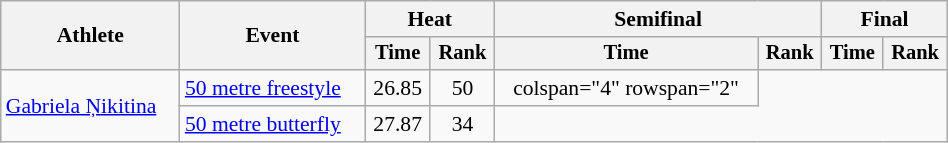<table class="wikitable" style="text-align:center; font-size:90%; width:50%;">
<tr>
<th rowspan="2">Athlete</th>
<th rowspan="2">Event</th>
<th colspan="2">Heat</th>
<th colspan="2">Semifinal</th>
<th colspan="2">Final</th>
</tr>
<tr style="font-size:95%">
<th>Time</th>
<th>Rank</th>
<th>Time</th>
<th>Rank</th>
<th>Time</th>
<th>Rank</th>
</tr>
<tr align=center>
<td align=left rowspan="2"><a href='#'>Gabriela Ņikitina</a></td>
<td align=left><a href='#'>50 metre freestyle</a></td>
<td>26.85</td>
<td>50</td>
<td>colspan="4" rowspan="2" </td>
</tr>
<tr align=center>
<td align=left><a href='#'>50 metre butterfly</a></td>
<td>27.87</td>
<td>34</td>
</tr>
</table>
